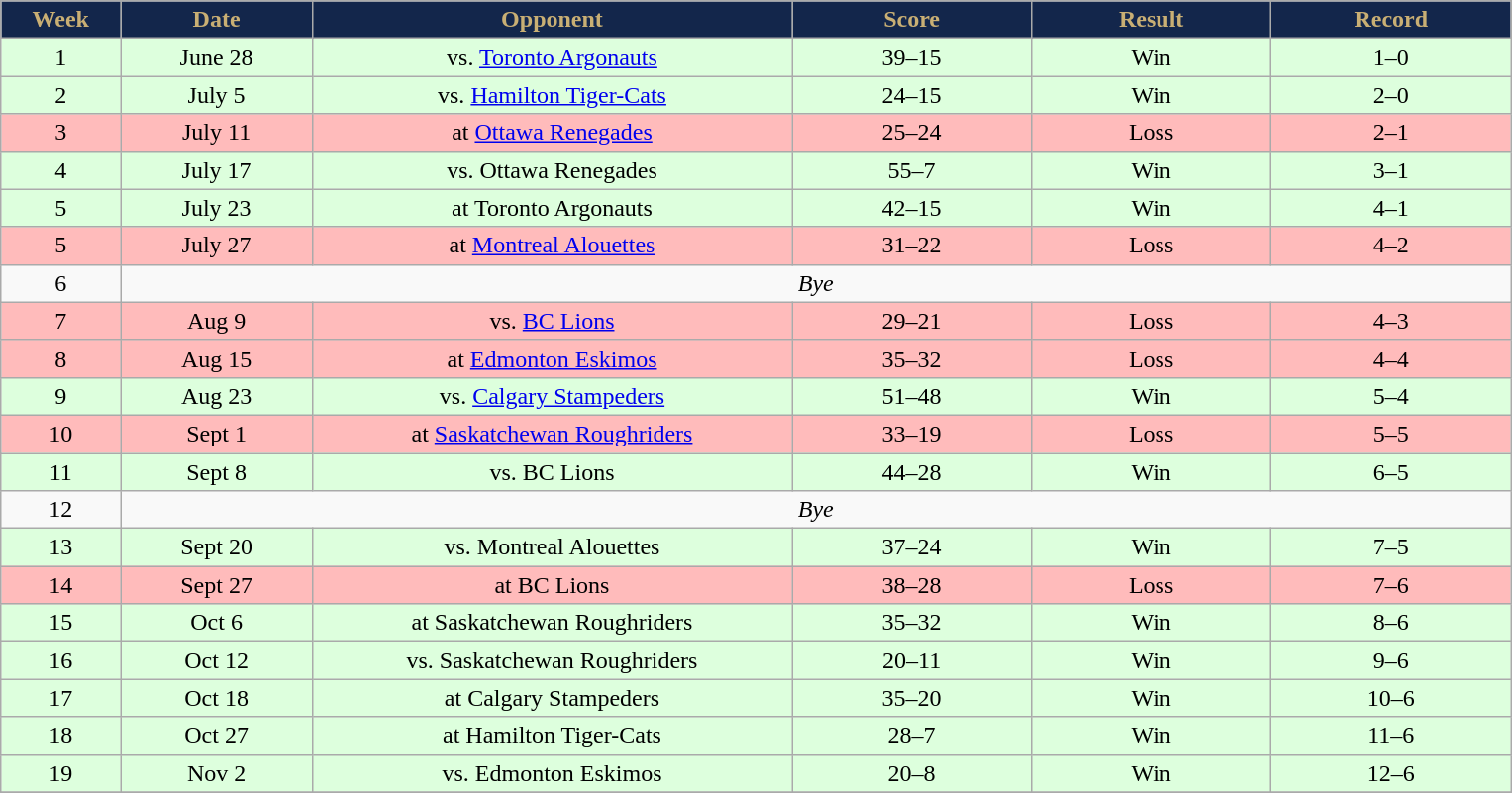<table class="wikitable sortable sortable">
<tr>
<th style="background:#13264B;color:#C9AF74;" width="5%">Week</th>
<th style="background:#13264B;color:#C9AF74;" width="8%">Date</th>
<th style="background:#13264B;color:#C9AF74;" width="20%">Opponent</th>
<th style="background:#13264B;color:#C9AF74;" width="10%">Score</th>
<th style="background:#13264B;color:#C9AF74;" width="10%">Result</th>
<th style="background:#13264B;color:#C9AF74;" width="10%">Record</th>
</tr>
<tr align="center" bgcolor="#ddffdd">
<td>1</td>
<td>June 28</td>
<td>vs. <a href='#'>Toronto Argonauts</a></td>
<td>39–15</td>
<td>Win</td>
<td>1–0</td>
</tr>
<tr align="center" bgcolor="#ddffdd">
<td>2</td>
<td>July 5</td>
<td>vs. <a href='#'>Hamilton Tiger-Cats</a></td>
<td>24–15</td>
<td>Win</td>
<td>2–0</td>
</tr>
<tr align="center" bgcolor="#ffbbbb">
<td>3</td>
<td>July 11</td>
<td>at <a href='#'>Ottawa Renegades</a></td>
<td>25–24</td>
<td>Loss</td>
<td>2–1</td>
</tr>
<tr align="center" bgcolor="#ddffdd">
<td>4</td>
<td>July 17</td>
<td>vs. Ottawa Renegades</td>
<td>55–7</td>
<td>Win</td>
<td>3–1</td>
</tr>
<tr align="center" bgcolor="#ddffdd">
<td>5</td>
<td>July 23</td>
<td>at Toronto Argonauts</td>
<td>42–15</td>
<td>Win</td>
<td>4–1</td>
</tr>
<tr align="center" bgcolor="#ffbbbb">
<td>5</td>
<td>July 27</td>
<td>at <a href='#'>Montreal Alouettes</a></td>
<td>31–22</td>
<td>Loss</td>
<td>4–2</td>
</tr>
<tr align="center">
<td>6</td>
<td colspan=5 align="center"><em>Bye</em></td>
</tr>
<tr align="center" bgcolor="#ffbbbb">
<td>7</td>
<td>Aug 9</td>
<td>vs. <a href='#'>BC Lions</a></td>
<td>29–21</td>
<td>Loss</td>
<td>4–3</td>
</tr>
<tr align="center" bgcolor="#ffbbbb">
<td>8</td>
<td>Aug 15</td>
<td>at <a href='#'>Edmonton Eskimos</a></td>
<td>35–32</td>
<td>Loss</td>
<td>4–4</td>
</tr>
<tr align="center" bgcolor="#ddffdd">
<td>9</td>
<td>Aug 23</td>
<td>vs. <a href='#'>Calgary Stampeders</a></td>
<td>51–48</td>
<td>Win</td>
<td>5–4</td>
</tr>
<tr align="center" bgcolor="#ffbbbb">
<td>10</td>
<td>Sept 1</td>
<td>at <a href='#'>Saskatchewan Roughriders</a></td>
<td>33–19</td>
<td>Loss</td>
<td>5–5</td>
</tr>
<tr align="center" bgcolor="#ddffdd">
<td>11</td>
<td>Sept 8</td>
<td>vs. BC Lions</td>
<td>44–28</td>
<td>Win</td>
<td>6–5</td>
</tr>
<tr align="center">
<td>12</td>
<td colspan=5 align="center"><em>Bye</em></td>
</tr>
<tr align="center" bgcolor="#ddffdd">
<td>13</td>
<td>Sept 20</td>
<td>vs. Montreal Alouettes</td>
<td>37–24</td>
<td>Win</td>
<td>7–5</td>
</tr>
<tr align="center" bgcolor="#ffbbbb">
<td>14</td>
<td>Sept 27</td>
<td>at BC Lions</td>
<td>38–28</td>
<td>Loss</td>
<td>7–6</td>
</tr>
<tr align="center" bgcolor="ddffdd">
<td>15</td>
<td>Oct 6</td>
<td>at Saskatchewan Roughriders</td>
<td>35–32</td>
<td>Win</td>
<td>8–6</td>
</tr>
<tr align="center" bgcolor="#ddffdd">
<td>16</td>
<td>Oct 12</td>
<td>vs. Saskatchewan Roughriders</td>
<td>20–11</td>
<td>Win</td>
<td>9–6</td>
</tr>
<tr align="center" bgcolor="ddffdd">
<td>17</td>
<td>Oct 18</td>
<td>at Calgary Stampeders</td>
<td>35–20</td>
<td>Win</td>
<td>10–6</td>
</tr>
<tr align="center" bgcolor="#ddffdd">
<td>18</td>
<td>Oct 27</td>
<td>at Hamilton Tiger-Cats</td>
<td>28–7</td>
<td>Win</td>
<td>11–6</td>
</tr>
<tr align="center" bgcolor="#ddffdd">
<td>19</td>
<td>Nov 2</td>
<td>vs. Edmonton Eskimos</td>
<td>20–8</td>
<td>Win</td>
<td>12–6</td>
</tr>
<tr>
</tr>
</table>
